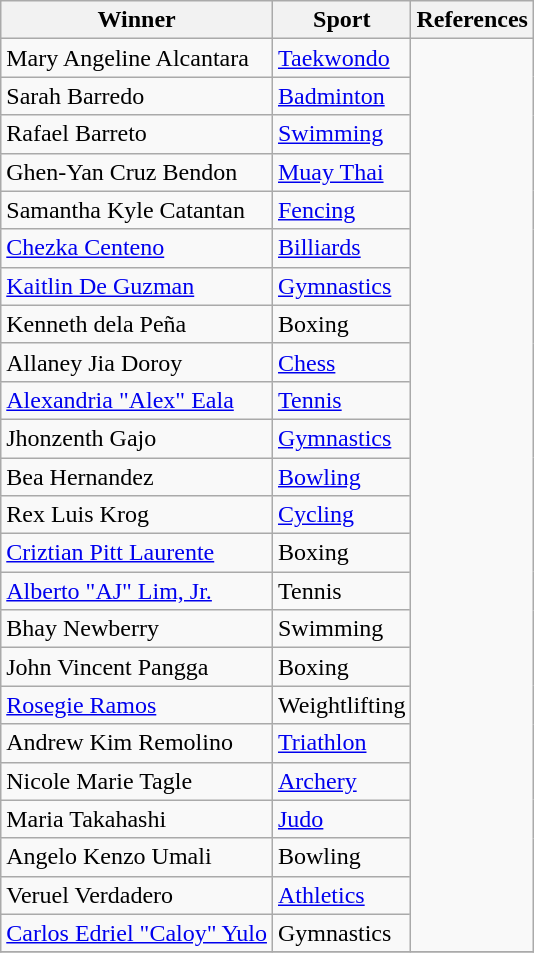<table class="wikitable">
<tr>
<th>Winner</th>
<th>Sport</th>
<th>References</th>
</tr>
<tr>
<td>Mary Angeline Alcantara</td>
<td><a href='#'>Taekwondo</a></td>
<td rowspan=24></td>
</tr>
<tr>
<td>Sarah Barredo</td>
<td><a href='#'>Badminton</a></td>
</tr>
<tr>
<td>Rafael Barreto</td>
<td><a href='#'>Swimming</a></td>
</tr>
<tr>
<td>Ghen-Yan Cruz Bendon</td>
<td><a href='#'>Muay Thai</a></td>
</tr>
<tr>
<td>Samantha Kyle Catantan</td>
<td><a href='#'>Fencing</a></td>
</tr>
<tr>
<td><a href='#'>Chezka Centeno</a></td>
<td><a href='#'>Billiards</a></td>
</tr>
<tr>
<td><a href='#'>Kaitlin De Guzman</a></td>
<td><a href='#'>Gymnastics</a></td>
</tr>
<tr>
<td>Kenneth dela Peña</td>
<td>Boxing</td>
</tr>
<tr>
<td>Allaney Jia Doroy</td>
<td><a href='#'>Chess</a></td>
</tr>
<tr>
<td><a href='#'>Alexandria "Alex" Eala</a></td>
<td><a href='#'>Tennis</a></td>
</tr>
<tr>
<td>Jhonzenth Gajo</td>
<td><a href='#'>Gymnastics</a></td>
</tr>
<tr>
<td>Bea Hernandez</td>
<td><a href='#'>Bowling</a></td>
</tr>
<tr>
<td>Rex Luis Krog</td>
<td><a href='#'>Cycling</a></td>
</tr>
<tr>
<td><a href='#'>Criztian Pitt Laurente</a></td>
<td>Boxing</td>
</tr>
<tr>
<td><a href='#'>Alberto "AJ" Lim, Jr.</a></td>
<td>Tennis</td>
</tr>
<tr>
<td>Bhay Newberry</td>
<td>Swimming</td>
</tr>
<tr>
<td>John Vincent Pangga</td>
<td>Boxing</td>
</tr>
<tr>
<td><a href='#'>Rosegie Ramos</a></td>
<td>Weightlifting</td>
</tr>
<tr>
<td>Andrew Kim Remolino</td>
<td><a href='#'>Triathlon</a></td>
</tr>
<tr>
<td>Nicole Marie Tagle</td>
<td><a href='#'>Archery</a></td>
</tr>
<tr>
<td>Maria Takahashi</td>
<td><a href='#'>Judo</a></td>
</tr>
<tr>
<td>Angelo Kenzo Umali</td>
<td>Bowling</td>
</tr>
<tr>
<td>Veruel Verdadero</td>
<td><a href='#'>Athletics</a></td>
</tr>
<tr>
<td><a href='#'>Carlos Edriel "Caloy" Yulo</a></td>
<td>Gymnastics</td>
</tr>
<tr>
</tr>
</table>
